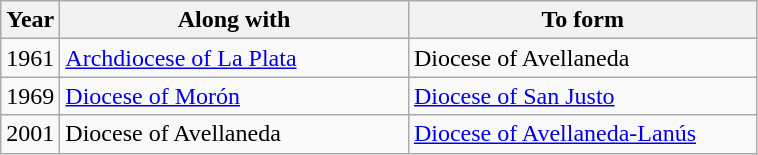<table class="wikitable">
<tr>
<th>Year</th>
<th width="225">Along with</th>
<th width="225">To form</th>
</tr>
<tr valign="top">
<td>1961</td>
<td><a href='#'>Archdiocese of La Plata</a></td>
<td>Diocese of Avellaneda</td>
</tr>
<tr>
<td>1969</td>
<td><a href='#'>Diocese of Morón</a></td>
<td><a href='#'>Diocese of San Justo</a></td>
</tr>
<tr>
<td>2001</td>
<td>Diocese of Avellaneda</td>
<td><a href='#'>Diocese of Avellaneda-Lanús</a></td>
</tr>
</table>
